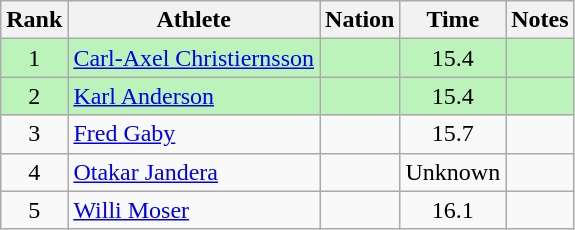<table class="wikitable sortable" style="text-align:center">
<tr>
<th>Rank</th>
<th>Athlete</th>
<th>Nation</th>
<th>Time</th>
<th>Notes</th>
</tr>
<tr bgcolor=bbf3bb>
<td>1</td>
<td align=left><a href='#'>Carl-Axel Christiernsson</a></td>
<td align=left></td>
<td>15.4</td>
<td></td>
</tr>
<tr bgcolor=bbf3bb>
<td>2</td>
<td align=left><a href='#'>Karl Anderson</a></td>
<td align=left></td>
<td>15.4</td>
<td></td>
</tr>
<tr>
<td>3</td>
<td align=left><a href='#'>Fred Gaby</a></td>
<td align=left></td>
<td>15.7</td>
<td></td>
</tr>
<tr>
<td>4</td>
<td align=left><a href='#'>Otakar Jandera</a></td>
<td align=left></td>
<td data-sort-value=16.0>Unknown</td>
<td></td>
</tr>
<tr>
<td>5</td>
<td align=left><a href='#'>Willi Moser</a></td>
<td align=left></td>
<td>16.1</td>
<td></td>
</tr>
</table>
